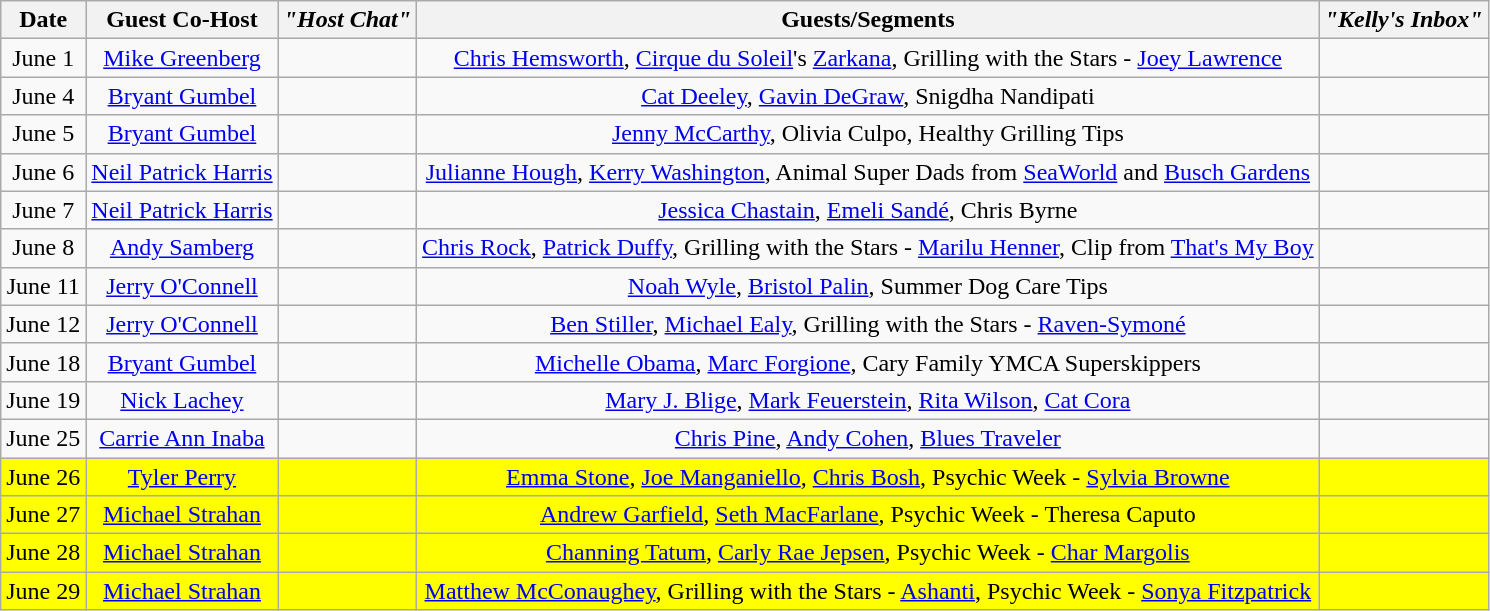<table class="wikitable sortable" style="text-align:center;">
<tr>
<th>Date</th>
<th>Guest Co-Host</th>
<th><em>"Host Chat"</em></th>
<th>Guests/Segments</th>
<th><em>"Kelly's Inbox"</em></th>
</tr>
<tr>
<td>June 1</td>
<td><a href='#'>Mike Greenberg</a></td>
<td></td>
<td><a href='#'>Chris Hemsworth</a>, <a href='#'>Cirque du Soleil</a>'s <a href='#'>Zarkana</a>, Grilling with the Stars - <a href='#'>Joey Lawrence</a></td>
<td></td>
</tr>
<tr>
<td>June 4</td>
<td><a href='#'>Bryant Gumbel</a></td>
<td></td>
<td><a href='#'>Cat Deeley</a>, <a href='#'>Gavin DeGraw</a>, Snigdha Nandipati</td>
<td></td>
</tr>
<tr>
<td>June 5</td>
<td><a href='#'>Bryant Gumbel</a></td>
<td></td>
<td><a href='#'>Jenny McCarthy</a>, Olivia Culpo, Healthy Grilling Tips</td>
<td></td>
</tr>
<tr>
<td>June 6</td>
<td><a href='#'>Neil Patrick Harris</a></td>
<td></td>
<td><a href='#'>Julianne Hough</a>, <a href='#'>Kerry Washington</a>, Animal Super Dads from <a href='#'>SeaWorld</a> and <a href='#'>Busch Gardens</a></td>
<td></td>
</tr>
<tr>
<td>June 7</td>
<td><a href='#'>Neil Patrick Harris</a></td>
<td></td>
<td><a href='#'>Jessica Chastain</a>, <a href='#'>Emeli Sandé</a>, Chris Byrne</td>
<td></td>
</tr>
<tr>
<td>June 8</td>
<td><a href='#'>Andy Samberg</a></td>
<td></td>
<td><a href='#'>Chris Rock</a>, <a href='#'>Patrick Duffy</a>, Grilling with the Stars - <a href='#'>Marilu Henner</a>, Clip from <a href='#'>That's My Boy</a></td>
<td></td>
</tr>
<tr>
<td>June 11</td>
<td><a href='#'>Jerry O'Connell</a></td>
<td></td>
<td><a href='#'>Noah Wyle</a>, <a href='#'>Bristol Palin</a>, Summer Dog Care Tips</td>
<td></td>
</tr>
<tr>
<td>June 12</td>
<td><a href='#'>Jerry O'Connell</a></td>
<td></td>
<td><a href='#'>Ben Stiller</a>, <a href='#'>Michael Ealy</a>, Grilling with the Stars - <a href='#'>Raven-Symoné</a></td>
<td></td>
</tr>
<tr>
<td>June 18</td>
<td><a href='#'>Bryant Gumbel</a></td>
<td></td>
<td><a href='#'>Michelle Obama</a>, <a href='#'>Marc Forgione</a>, Cary Family YMCA Superskippers</td>
<td></td>
</tr>
<tr>
<td>June 19</td>
<td><a href='#'>Nick Lachey</a></td>
<td></td>
<td><a href='#'>Mary J. Blige</a>, <a href='#'>Mark Feuerstein</a>, <a href='#'>Rita Wilson</a>, <a href='#'>Cat Cora</a></td>
<td></td>
</tr>
<tr>
<td>June 25</td>
<td><a href='#'>Carrie Ann Inaba</a></td>
<td></td>
<td><a href='#'>Chris Pine</a>, <a href='#'>Andy Cohen</a>, <a href='#'>Blues Traveler</a></td>
<td></td>
</tr>
<tr style="background:yellow;">
<td>June 26</td>
<td><a href='#'>Tyler Perry</a></td>
<td></td>
<td><a href='#'>Emma Stone</a>, <a href='#'>Joe Manganiello</a>, <a href='#'>Chris Bosh</a>, Psychic Week - <a href='#'>Sylvia Browne</a></td>
<td></td>
</tr>
<tr style="background:yellow;">
<td>June 27</td>
<td><a href='#'>Michael Strahan</a></td>
<td></td>
<td><a href='#'>Andrew Garfield</a>, <a href='#'>Seth MacFarlane</a>, Psychic Week - Theresa Caputo</td>
<td></td>
</tr>
<tr style="background:yellow;">
<td>June 28</td>
<td><a href='#'>Michael Strahan</a></td>
<td></td>
<td><a href='#'>Channing Tatum</a>, <a href='#'>Carly Rae Jepsen</a>, Psychic Week - <a href='#'>Char Margolis</a></td>
<td></td>
</tr>
<tr style="background:yellow;">
<td>June 29</td>
<td><a href='#'>Michael Strahan</a></td>
<td></td>
<td><a href='#'>Matthew McConaughey</a>, Grilling with the Stars - <a href='#'>Ashanti</a>, Psychic Week - <a href='#'>Sonya Fitzpatrick</a></td>
<td></td>
</tr>
</table>
